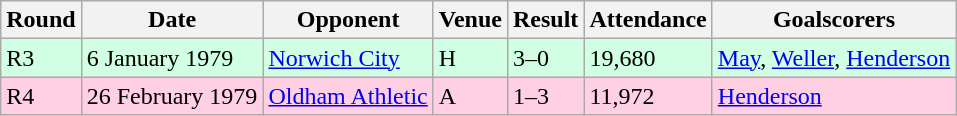<table class="wikitable">
<tr>
<th>Round</th>
<th>Date</th>
<th>Opponent</th>
<th>Venue</th>
<th>Result</th>
<th>Attendance</th>
<th>Goalscorers</th>
</tr>
<tr style="background-color: #d0ffe3;">
<td>R3</td>
<td>6 January 1979</td>
<td><a href='#'>Norwich City</a></td>
<td>H</td>
<td>3–0</td>
<td>19,680</td>
<td><a href='#'>May</a>, <a href='#'>Weller</a>, <a href='#'>Henderson</a></td>
</tr>
<tr style="background-color: #ffd0e3;">
<td>R4</td>
<td>26 February 1979</td>
<td><a href='#'>Oldham Athletic</a></td>
<td>A</td>
<td>1–3</td>
<td>11,972</td>
<td><a href='#'>Henderson</a></td>
</tr>
</table>
